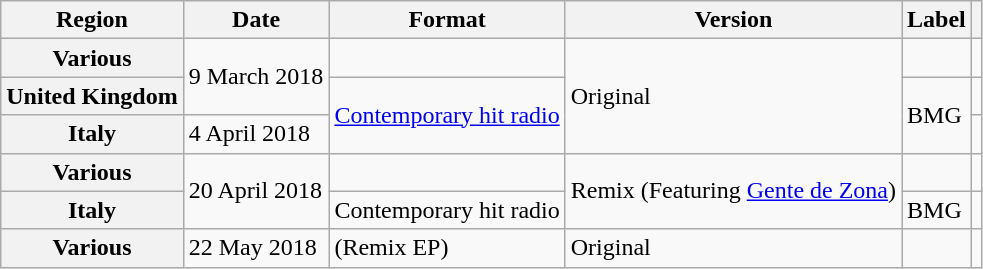<table class="wikitable plainrowheaders">
<tr>
<th scope="col">Region</th>
<th scope="col">Date</th>
<th scope="col">Format</th>
<th scope="col">Version</th>
<th scope="col">Label</th>
<th scope="col"></th>
</tr>
<tr>
<th scope="row">Various</th>
<td rowspan="2">9 March 2018</td>
<td></td>
<td rowspan="3">Original</td>
<td></td>
<td></td>
</tr>
<tr>
<th scope="row">United Kingdom</th>
<td rowspan="2"><a href='#'>Contemporary hit radio</a></td>
<td rowspan="2">BMG</td>
<td></td>
</tr>
<tr>
<th scope="row">Italy</th>
<td>4 April 2018</td>
<td></td>
</tr>
<tr>
<th scope="row">Various</th>
<td rowspan="2">20 April 2018</td>
<td></td>
<td rowspan="2">Remix (Featuring <a href='#'>Gente de Zona</a>)</td>
<td></td>
<td></td>
</tr>
<tr>
<th scope="row">Italy</th>
<td>Contemporary hit radio</td>
<td>BMG</td>
<td></td>
</tr>
<tr>
<th scope="row">Various</th>
<td>22 May 2018</td>
<td> (Remix EP)</td>
<td>Original</td>
<td></td>
<td></td>
</tr>
</table>
